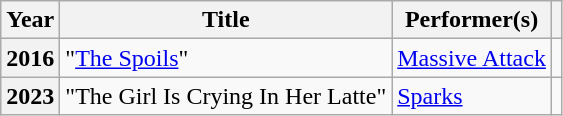<table class="wikitable plainrowheaders" style="margin-right: 0;">
<tr>
<th scope="col">Year</th>
<th scope="col">Title</th>
<th scope="col">Performer(s)</th>
<th scope="col" class="unsortable"></th>
</tr>
<tr>
<th scope=row>2016</th>
<td>"<a href='#'>The Spoils</a>"</td>
<td><a href='#'>Massive Attack</a></td>
<td style="text-align:center;"></td>
</tr>
<tr>
<th scope=row>2023</th>
<td>"The Girl Is Crying In Her Latte"</td>
<td><a href='#'>Sparks</a></td>
<td style="text-align:center;"></td>
</tr>
</table>
